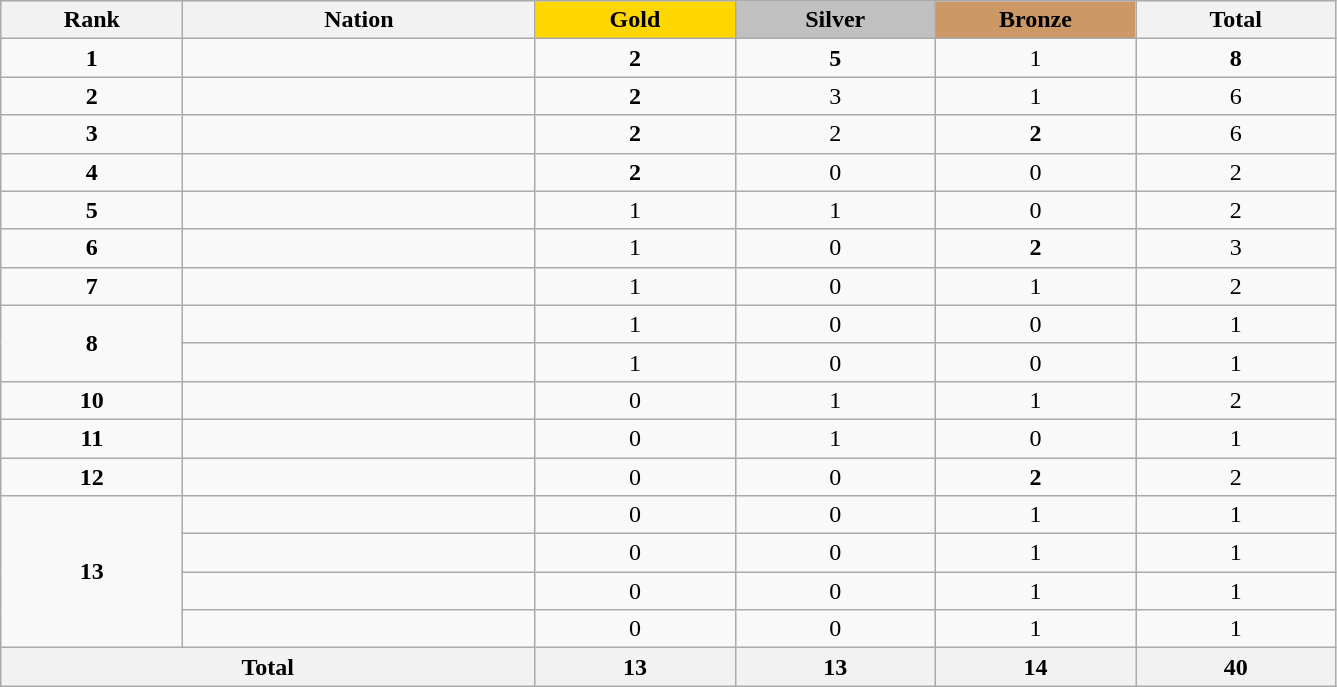<table class="wikitable collapsible autocollapse plainrowheaders" width=70.5% style="text-align:center;">
<tr style="background-color:#EDEDED;">
<th width=100px class="hintergrundfarbe5">Rank</th>
<th width=200px class="hintergrundfarbe6">Nation</th>
<th style="background:    gold; width:15%">Gold</th>
<th style="background:  silver; width:15%">Silver</th>
<th style="background: #CC9966; width:15%">Bronze</th>
<th class="hintergrundfarbe6" style="width:15%">Total</th>
</tr>
<tr>
<td><strong>1</strong></td>
<td align=left></td>
<td><strong>2</strong></td>
<td><strong>5</strong></td>
<td>1</td>
<td><strong>8</strong></td>
</tr>
<tr>
<td><strong>2</strong></td>
<td align=left></td>
<td><strong>2</strong></td>
<td>3</td>
<td>1</td>
<td>6</td>
</tr>
<tr>
<td><strong>3</strong></td>
<td align=left></td>
<td><strong>2</strong></td>
<td>2</td>
<td><strong>2</strong></td>
<td>6</td>
</tr>
<tr>
<td><strong>4</strong></td>
<td align=left></td>
<td><strong>2</strong></td>
<td>0</td>
<td>0</td>
<td>2</td>
</tr>
<tr>
<td><strong>5</strong></td>
<td align=left></td>
<td>1</td>
<td>1</td>
<td>0</td>
<td>2</td>
</tr>
<tr>
<td><strong>6</strong></td>
<td align=left></td>
<td>1</td>
<td>0</td>
<td><strong>2</strong></td>
<td>3</td>
</tr>
<tr>
<td><strong>7</strong></td>
<td align=left></td>
<td>1</td>
<td>0</td>
<td>1</td>
<td>2</td>
</tr>
<tr>
<td rowspan=2><strong>8</strong></td>
<td align=left></td>
<td>1</td>
<td>0</td>
<td>0</td>
<td>1</td>
</tr>
<tr>
<td align=left></td>
<td>1</td>
<td>0</td>
<td>0</td>
<td>1</td>
</tr>
<tr>
<td><strong>10</strong></td>
<td align=left></td>
<td>0</td>
<td>1</td>
<td>1</td>
<td>2</td>
</tr>
<tr>
<td><strong>11</strong></td>
<td align=left></td>
<td>0</td>
<td>1</td>
<td>0</td>
<td>1</td>
</tr>
<tr>
<td><strong>12</strong></td>
<td align=left></td>
<td>0</td>
<td>0</td>
<td><strong>2</strong></td>
<td>2</td>
</tr>
<tr>
<td rowspan=4><strong>13</strong></td>
<td align=left></td>
<td>0</td>
<td>0</td>
<td>1</td>
<td>1</td>
</tr>
<tr>
<td align=left></td>
<td>0</td>
<td>0</td>
<td>1</td>
<td>1</td>
</tr>
<tr>
<td align=left></td>
<td>0</td>
<td>0</td>
<td>1</td>
<td>1</td>
</tr>
<tr>
<td align=left></td>
<td>0</td>
<td>0</td>
<td>1</td>
<td>1</td>
</tr>
<tr>
<th colspan=2>Total</th>
<th>13</th>
<th>13</th>
<th>14</th>
<th>40</th>
</tr>
</table>
